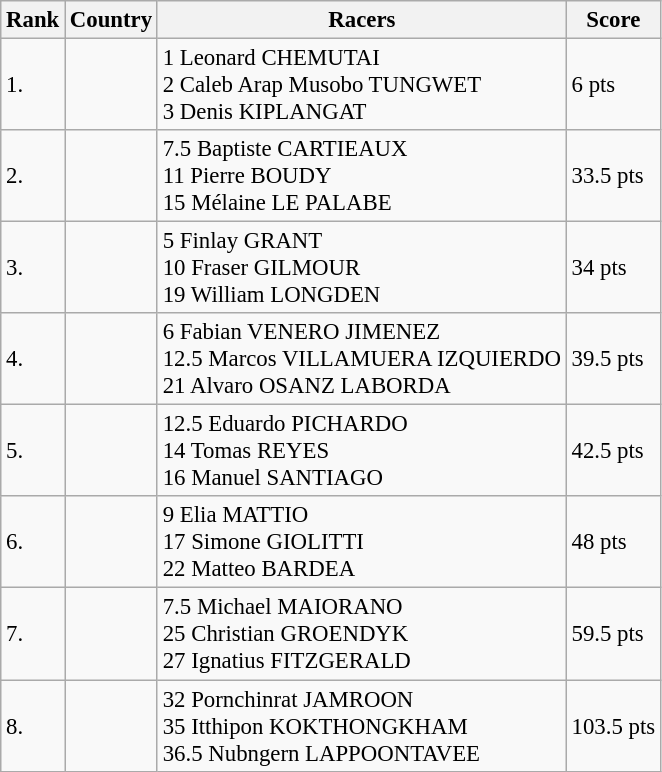<table class="wikitable sortable" style="text-align:left;font-size:95%">
<tr>
<th>Rank</th>
<th>Country</th>
<th>Racers</th>
<th>Score</th>
</tr>
<tr>
<td>1.</td>
<td></td>
<td>1	Leonard CHEMUTAI<br>2	Caleb Arap Musobo TUNGWET<br>3	Denis KIPLANGAT</td>
<td>6 pts</td>
</tr>
<tr>
<td>2.</td>
<td></td>
<td>7.5	Baptiste CARTIEAUX<br>11	Pierre BOUDY<br>15	Mélaine LE PALABE</td>
<td>33.5 pts</td>
</tr>
<tr>
<td>3.</td>
<td></td>
<td>5	Finlay GRANT<br>10	Fraser GILMOUR<br>19	William LONGDEN</td>
<td>34 pts</td>
</tr>
<tr>
<td>4.</td>
<td></td>
<td>6	Fabian VENERO JIMENEZ<br>12.5	Marcos VILLAMUERA IZQUIERDO<br>21	Alvaro OSANZ LABORDA</td>
<td>39.5 pts</td>
</tr>
<tr>
<td>5.</td>
<td></td>
<td>12.5	Eduardo PICHARDO<br>14	Tomas REYES<br>16	Manuel SANTIAGO</td>
<td>42.5 pts</td>
</tr>
<tr>
<td>6.</td>
<td></td>
<td>9	Elia MATTIO<br>17	Simone GIOLITTI<br>22	Matteo BARDEA</td>
<td>48 pts</td>
</tr>
<tr>
<td>7.</td>
<td></td>
<td>7.5	Michael MAIORANO<br>25	Christian GROENDYK<br>27	Ignatius FITZGERALD</td>
<td>59.5 pts</td>
</tr>
<tr>
<td>8.</td>
<td></td>
<td>32	Pornchinrat JAMROON<br>35	Itthipon KOKTHONGKHAM<br>36.5	Nubngern LAPPOONTAVEE</td>
<td>103.5 pts</td>
</tr>
</table>
